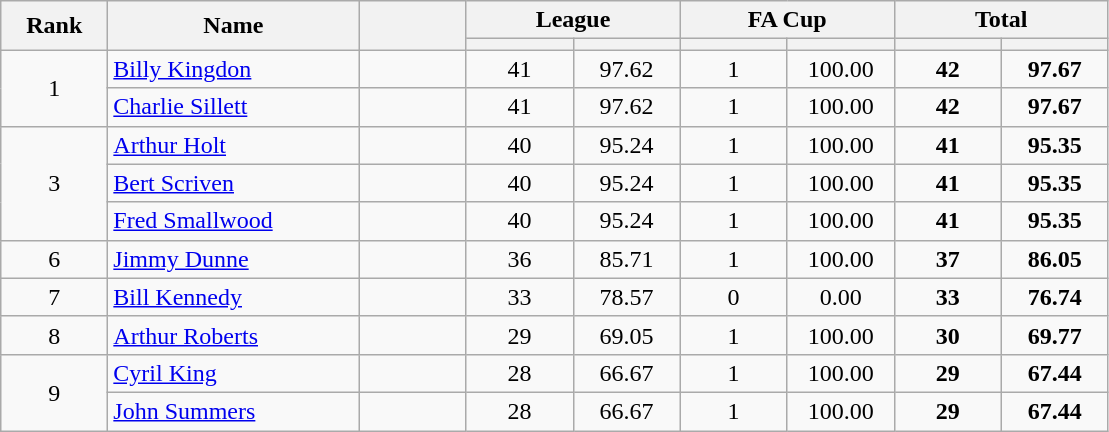<table class="wikitable plainrowheaders" style="text-align:center;">
<tr>
<th scope="col" rowspan="2" style="width:4em;">Rank</th>
<th scope="col" rowspan="2" style="width:10em;">Name</th>
<th scope="col" rowspan="2" style="width:4em;"></th>
<th scope="col" colspan="2">League</th>
<th scope="col" colspan="2">FA Cup</th>
<th scope="col" colspan="2">Total</th>
</tr>
<tr>
<th scope="col" style="width:4em;"></th>
<th scope="col" style="width:4em;"></th>
<th scope="col" style="width:4em;"></th>
<th scope="col" style="width:4em;"></th>
<th scope="col" style="width:4em;"></th>
<th scope="col" style="width:4em;"></th>
</tr>
<tr>
<td rowspan="2">1</td>
<td align="left"><a href='#'>Billy Kingdon</a></td>
<td></td>
<td>41</td>
<td>97.62</td>
<td>1</td>
<td>100.00</td>
<td><strong>42</strong></td>
<td><strong>97.67</strong></td>
</tr>
<tr>
<td align="left"><a href='#'>Charlie Sillett</a></td>
<td></td>
<td>41</td>
<td>97.62</td>
<td>1</td>
<td>100.00</td>
<td><strong>42</strong></td>
<td><strong>97.67</strong></td>
</tr>
<tr>
<td rowspan="3">3</td>
<td align="left"><a href='#'>Arthur Holt</a></td>
<td></td>
<td>40</td>
<td>95.24</td>
<td>1</td>
<td>100.00</td>
<td><strong>41</strong></td>
<td><strong>95.35</strong></td>
</tr>
<tr>
<td align="left"><a href='#'>Bert Scriven</a></td>
<td></td>
<td>40</td>
<td>95.24</td>
<td>1</td>
<td>100.00</td>
<td><strong>41</strong></td>
<td><strong>95.35</strong></td>
</tr>
<tr>
<td align="left"><a href='#'>Fred Smallwood</a></td>
<td></td>
<td>40</td>
<td>95.24</td>
<td>1</td>
<td>100.00</td>
<td><strong>41</strong></td>
<td><strong>95.35</strong></td>
</tr>
<tr>
<td>6</td>
<td align="left"><a href='#'>Jimmy Dunne</a></td>
<td></td>
<td>36</td>
<td>85.71</td>
<td>1</td>
<td>100.00</td>
<td><strong>37</strong></td>
<td><strong>86.05</strong></td>
</tr>
<tr>
<td>7</td>
<td align="left"><a href='#'>Bill Kennedy</a></td>
<td></td>
<td>33</td>
<td>78.57</td>
<td>0</td>
<td>0.00</td>
<td><strong>33</strong></td>
<td><strong>76.74</strong></td>
</tr>
<tr>
<td>8</td>
<td align="left"><a href='#'>Arthur Roberts</a></td>
<td></td>
<td>29</td>
<td>69.05</td>
<td>1</td>
<td>100.00</td>
<td><strong>30</strong></td>
<td><strong>69.77</strong></td>
</tr>
<tr>
<td rowspan="2">9</td>
<td align="left"><a href='#'>Cyril King</a></td>
<td></td>
<td>28</td>
<td>66.67</td>
<td>1</td>
<td>100.00</td>
<td><strong>29</strong></td>
<td><strong>67.44</strong></td>
</tr>
<tr>
<td align="left"><a href='#'>John Summers</a></td>
<td></td>
<td>28</td>
<td>66.67</td>
<td>1</td>
<td>100.00</td>
<td><strong>29</strong></td>
<td><strong>67.44</strong></td>
</tr>
</table>
